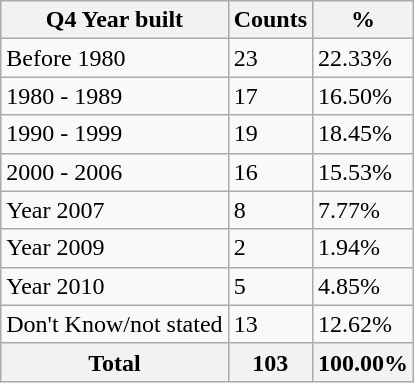<table class="wikitable sortable">
<tr>
<th>Q4 Year built</th>
<th>Counts</th>
<th>%</th>
</tr>
<tr>
<td>Before 1980</td>
<td>23</td>
<td>22.33%</td>
</tr>
<tr>
<td>1980 - 1989</td>
<td>17</td>
<td>16.50%</td>
</tr>
<tr>
<td>1990 - 1999</td>
<td>19</td>
<td>18.45%</td>
</tr>
<tr>
<td>2000 - 2006</td>
<td>16</td>
<td>15.53%</td>
</tr>
<tr>
<td>Year 2007</td>
<td>8</td>
<td>7.77%</td>
</tr>
<tr>
<td>Year 2009</td>
<td>2</td>
<td>1.94%</td>
</tr>
<tr>
<td>Year 2010</td>
<td>5</td>
<td>4.85%</td>
</tr>
<tr>
<td>Don't Know/not stated</td>
<td>13</td>
<td>12.62%</td>
</tr>
<tr>
<th>Total</th>
<th>103</th>
<th>100.00%</th>
</tr>
</table>
